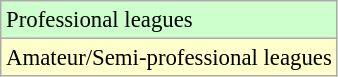<table class="wikitable" style="font-size:95%">
<tr bgcolor=#ccffcc>
<td>Professional leagues</td>
</tr>
<tr bgcolor=#ffffcc>
<td>Amateur/Semi-professional leagues</td>
</tr>
</table>
